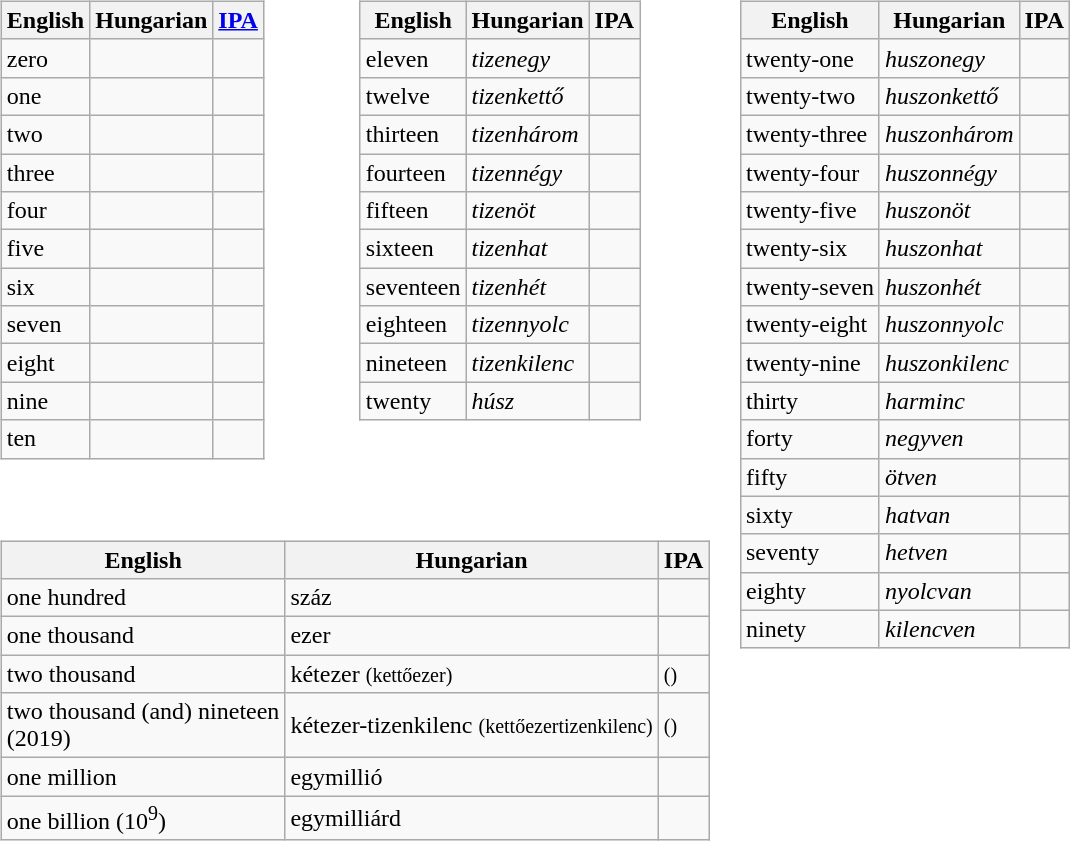<table>
<tr>
<td valign=top><br><table class="wikitable">
<tr>
<th>English</th>
<th>Hungarian</th>
<th><a href='#'>IPA</a></th>
</tr>
<tr>
<td>zero</td>
<td></td>
<td></td>
</tr>
<tr>
<td>one</td>
<td></td>
<td></td>
</tr>
<tr>
<td>two</td>
<td></td>
<td></td>
</tr>
<tr>
<td>three</td>
<td></td>
<td></td>
</tr>
<tr>
<td>four</td>
<td></td>
<td></td>
</tr>
<tr>
<td>five</td>
<td></td>
<td></td>
</tr>
<tr>
<td>six</td>
<td></td>
<td></td>
</tr>
<tr>
<td>seven</td>
<td></td>
<td></td>
</tr>
<tr>
<td>eight</td>
<td></td>
<td></td>
</tr>
<tr>
<td>nine</td>
<td></td>
<td></td>
</tr>
<tr>
<td>ten</td>
<td></td>
<td></td>
</tr>
</table>
</td>
<td valign=top><br><table class="wikitable">
<tr>
<th>English</th>
<th>Hungarian</th>
<th>IPA</th>
</tr>
<tr>
<td>eleven</td>
<td><em>tizenegy</em></td>
<td></td>
</tr>
<tr>
<td>twelve</td>
<td><em>tizenkettő</em></td>
<td></td>
</tr>
<tr>
<td>thirteen</td>
<td><em>tizenhárom</em></td>
<td></td>
</tr>
<tr>
<td>fourteen</td>
<td><em>tizennégy</em></td>
<td></td>
</tr>
<tr>
<td>fifteen</td>
<td><em>tizenöt</em></td>
<td></td>
</tr>
<tr>
<td>sixteen</td>
<td><em>tizenhat</em></td>
<td></td>
</tr>
<tr>
<td>seventeen</td>
<td><em>tizenhét</em></td>
<td></td>
</tr>
<tr>
<td>eighteen</td>
<td><em>tizennyolc</em></td>
<td></td>
</tr>
<tr>
<td>nineteen</td>
<td><em>tizenkilenc</em></td>
<td></td>
</tr>
<tr>
<td>twenty</td>
<td><em>húsz</em></td>
<td></td>
</tr>
</table>
</td>
<td valign=top rowspan=2><br><table class="wikitable">
<tr>
<th>English</th>
<th>Hungarian</th>
<th>IPA</th>
</tr>
<tr>
<td>twenty-one</td>
<td><em>huszonegy</em></td>
<td></td>
</tr>
<tr>
<td>twenty-two</td>
<td><em>huszonkettő</em></td>
<td></td>
</tr>
<tr>
<td>twenty-three</td>
<td><em>huszonhárom</em></td>
<td></td>
</tr>
<tr>
<td>twenty-four</td>
<td><em>huszonnégy</em></td>
<td></td>
</tr>
<tr>
<td>twenty-five</td>
<td><em>huszonöt</em></td>
<td></td>
</tr>
<tr>
<td>twenty-six</td>
<td><em>huszonhat</em></td>
<td></td>
</tr>
<tr>
<td>twenty-seven</td>
<td><em>huszonhét</em></td>
<td></td>
</tr>
<tr>
<td>twenty-eight</td>
<td><em>huszonnyolc</em></td>
<td></td>
</tr>
<tr>
<td>twenty-nine</td>
<td><em>huszonkilenc</em></td>
<td></td>
</tr>
<tr>
<td>thirty</td>
<td><em>harminc</em></td>
<td></td>
</tr>
<tr>
<td>forty</td>
<td><em>negyven</em></td>
<td></td>
</tr>
<tr>
<td>fifty</td>
<td><em>ötven</em></td>
<td></td>
</tr>
<tr>
<td>sixty</td>
<td><em>hatvan </em></td>
<td></td>
</tr>
<tr>
<td>seventy</td>
<td><em>hetven</em></td>
<td></td>
</tr>
<tr>
<td>eighty</td>
<td><em>nyolcvan</em></td>
<td></td>
</tr>
<tr>
<td>ninety</td>
<td><em>kilencven</em></td>
<td></td>
</tr>
</table>
</td>
</tr>
<tr>
<td colspan=2><br><table class="wikitable">
<tr>
<th>English</th>
<th>Hungarian</th>
<th>IPA</th>
</tr>
<tr>
<td>one hundred</td>
<td>száz</td>
<td></td>
</tr>
<tr>
<td>one thousand</td>
<td>ezer</td>
<td></td>
</tr>
<tr>
<td>two thousand</td>
<td>kétezer <small>(kettőezer)</small></td>
<td> <small>()</small></td>
</tr>
<tr>
<td>two thousand (and) nineteen<br>(2019)</td>
<td>kétezer-tizenkilenc <small>(kettőezertizenkilenc)</small></td>
<td> <small>()</small></td>
</tr>
<tr>
<td>one million</td>
<td>egymillió</td>
<td></td>
</tr>
<tr>
<td>one billion (10<sup>9</sup>)</td>
<td>egymilliárd</td>
<td></td>
</tr>
</table>
</td>
</tr>
</table>
